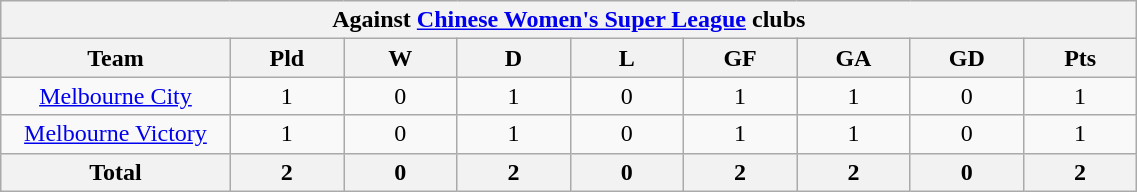<table class="wikitable" width="60%" style="text-align:center">
<tr>
<th colspan="9">Against <a href='#'>Chinese Women's Super League</a> clubs</th>
</tr>
<tr>
<th width="10%">Team</th>
<th width="5%">Pld</th>
<th width="5%">W</th>
<th width="5%">D</th>
<th width="5%">L</th>
<th width="5%">GF</th>
<th width="5%">GA</th>
<th width="5%">GD</th>
<th width="5%">Pts</th>
</tr>
<tr>
<td><a href='#'>Melbourne City</a></td>
<td>1</td>
<td>0</td>
<td>1</td>
<td>0</td>
<td>1</td>
<td>1</td>
<td>0</td>
<td>1</td>
</tr>
<tr>
<td><a href='#'>Melbourne Victory</a></td>
<td>1</td>
<td>0</td>
<td>1</td>
<td>0</td>
<td>1</td>
<td>1</td>
<td>0</td>
<td>1</td>
</tr>
<tr>
<th>Total</th>
<th>2</th>
<th>0</th>
<th>2</th>
<th>0</th>
<th>2</th>
<th>2</th>
<th>0</th>
<th>2</th>
</tr>
</table>
